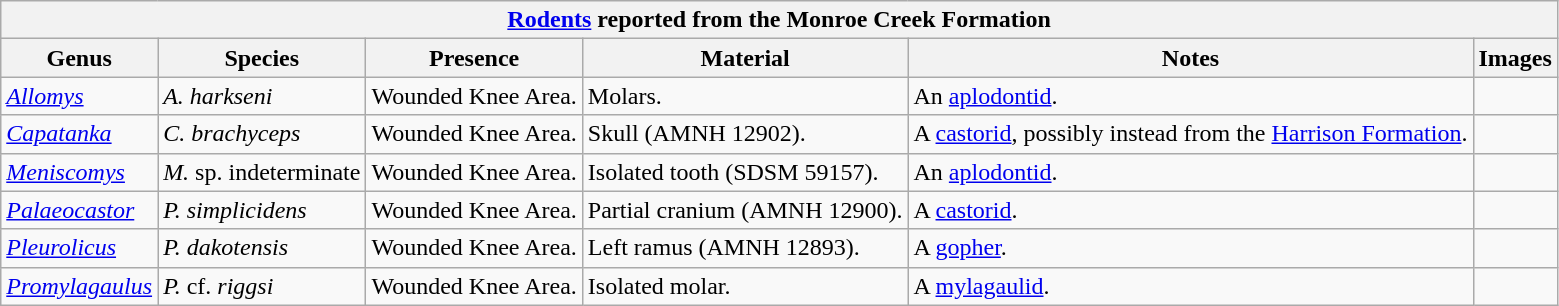<table class="wikitable" align="center">
<tr>
<th colspan="6" align="center"><strong><a href='#'>Rodents</a> reported from the Monroe Creek Formation</strong></th>
</tr>
<tr>
<th>Genus</th>
<th>Species</th>
<th>Presence</th>
<th><strong>Material</strong></th>
<th>Notes</th>
<th>Images</th>
</tr>
<tr>
<td><em><a href='#'>Allomys</a></em></td>
<td><em>A. harkseni</em></td>
<td>Wounded Knee Area.</td>
<td>Molars.</td>
<td>An <a href='#'>aplodontid</a>.</td>
<td></td>
</tr>
<tr>
<td><em><a href='#'>Capatanka</a></em></td>
<td><em>C. brachyceps</em></td>
<td>Wounded Knee Area.</td>
<td>Skull (AMNH 12902).</td>
<td>A <a href='#'>castorid</a>, possibly instead from the <a href='#'>Harrison Formation</a>.</td>
<td></td>
</tr>
<tr>
<td><em><a href='#'>Meniscomys</a></em></td>
<td><em>M.</em> sp. indeterminate</td>
<td>Wounded Knee Area.</td>
<td>Isolated tooth (SDSM 59157).</td>
<td>An <a href='#'>aplodontid</a>.</td>
<td></td>
</tr>
<tr>
<td><em><a href='#'>Palaeocastor</a></em></td>
<td><em>P. simplicidens</em></td>
<td>Wounded Knee Area.</td>
<td>Partial cranium (AMNH 12900).</td>
<td>A <a href='#'>castorid</a>.</td>
<td></td>
</tr>
<tr>
<td><em><a href='#'>Pleurolicus</a></em></td>
<td><em>P. dakotensis</em></td>
<td>Wounded Knee Area.</td>
<td>Left ramus (AMNH 12893).</td>
<td>A <a href='#'>gopher</a>.</td>
<td></td>
</tr>
<tr>
<td><em><a href='#'>Promylagaulus</a></em></td>
<td><em>P.</em> cf. <em>riggsi</em></td>
<td>Wounded Knee Area.</td>
<td>Isolated molar.</td>
<td>A <a href='#'>mylagaulid</a>.</td>
<td></td>
</tr>
</table>
